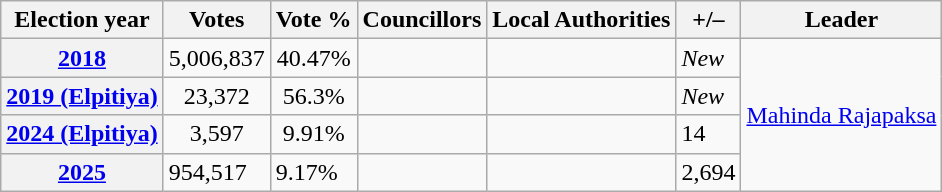<table class="sortable wikitable">
<tr>
<th>Election year</th>
<th>Votes</th>
<th>Vote %</th>
<th>Councillors</th>
<th>Local Authorities</th>
<th>+/–</th>
<th>Leader</th>
</tr>
<tr>
<th><a href='#'>2018</a></th>
<td align=center>5,006,837</td>
<td align=center>40.47%</td>
<td></td>
<td></td>
<td><em>New</em></td>
<td rowspan="4"><a href='#'>Mahinda Rajapaksa</a></td>
</tr>
<tr>
<th><a href='#'>2019 (Elpitiya)</a></th>
<td align=center>23,372</td>
<td align=center>56.3%</td>
<td></td>
<td></td>
<td><em>New</em></td>
</tr>
<tr>
<th><a href='#'>2024 (Elpitiya)</a></th>
<td align=center>3,597</td>
<td align=center>9.91%</td>
<td></td>
<td></td>
<td> 14</td>
</tr>
<tr>
<th><a href='#'>2025</a></th>
<td>954,517</td>
<td>9.17%</td>
<td></td>
<td></td>
<td> 2,694</td>
</tr>
</table>
